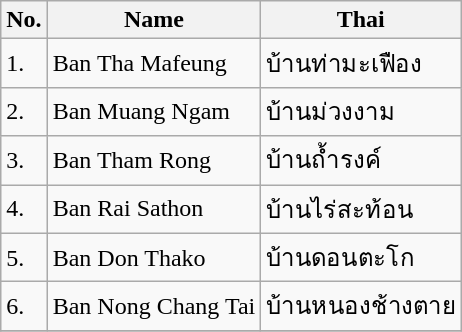<table class="wikitable sortable">
<tr>
<th>No.</th>
<th>Name</th>
<th>Thai</th>
</tr>
<tr>
<td>1.</td>
<td>Ban Tha Mafeung</td>
<td>บ้านท่ามะเฟือง</td>
</tr>
<tr>
<td>2.</td>
<td>Ban Muang Ngam</td>
<td>บ้านม่วงงาม</td>
</tr>
<tr>
<td>3.</td>
<td>Ban Tham Rong</td>
<td>บ้านถ้ำรงค์</td>
</tr>
<tr>
<td>4.</td>
<td>Ban Rai Sathon</td>
<td>บ้านไร่สะท้อน</td>
</tr>
<tr>
<td>5.</td>
<td>Ban Don Thako</td>
<td>บ้านดอนตะโก</td>
</tr>
<tr>
<td>6.</td>
<td>Ban Nong Chang Tai</td>
<td>บ้านหนองช้างตาย</td>
</tr>
<tr>
</tr>
</table>
